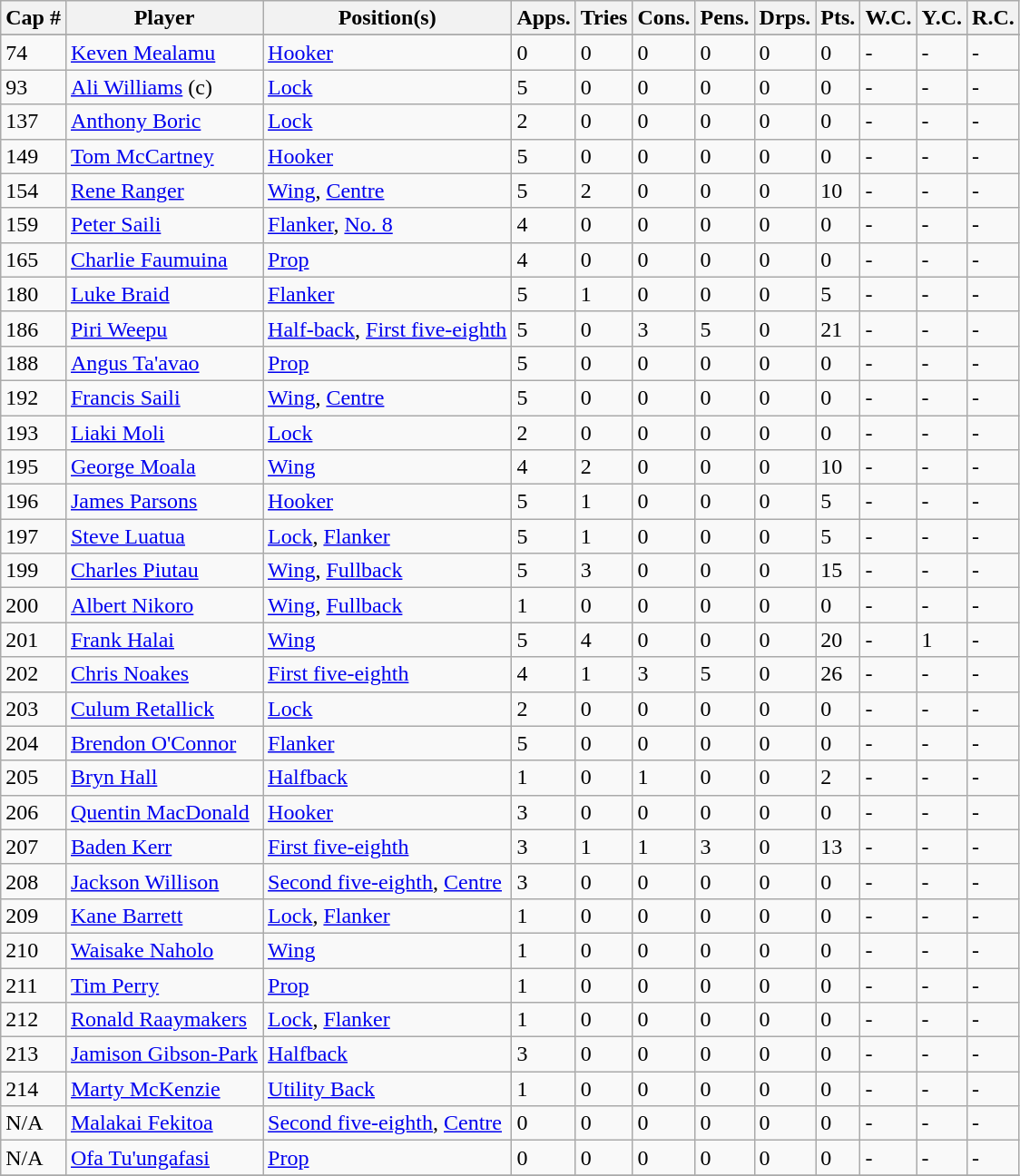<table class="wikitable sortable collapsible">
<tr>
<th scope="col">Cap #</th>
<th scope="col">Player</th>
<th scope="col">Position(s)</th>
<th scope="col">Apps.</th>
<th scope="col">Tries</th>
<th scope="col">Cons.</th>
<th scope="col">Pens.</th>
<th scope="col">Drps.</th>
<th scope="col">Pts.</th>
<th scope="col">W.C.</th>
<th scope="col">Y.C.</th>
<th scope="col">R.C.</th>
</tr>
<tr>
</tr>
<tr>
<td>74</td>
<td> <a href='#'>Keven Mealamu</a></td>
<td><a href='#'>Hooker</a></td>
<td>0</td>
<td>0</td>
<td>0</td>
<td>0</td>
<td>0</td>
<td>0</td>
<td>-</td>
<td>-</td>
<td>-</td>
</tr>
<tr>
<td>93</td>
<td> <a href='#'>Ali Williams</a> (c)</td>
<td><a href='#'>Lock</a></td>
<td>5</td>
<td>0</td>
<td>0</td>
<td>0</td>
<td>0</td>
<td>0</td>
<td>-</td>
<td>-</td>
<td>-</td>
</tr>
<tr>
<td>137</td>
<td> <a href='#'>Anthony Boric</a></td>
<td><a href='#'>Lock</a></td>
<td>2</td>
<td>0</td>
<td>0</td>
<td>0</td>
<td>0</td>
<td>0</td>
<td>-</td>
<td>-</td>
<td>-</td>
</tr>
<tr>
<td>149</td>
<td> <a href='#'>Tom McCartney</a></td>
<td><a href='#'>Hooker</a></td>
<td>5</td>
<td>0</td>
<td>0</td>
<td>0</td>
<td>0</td>
<td>0</td>
<td>-</td>
<td>-</td>
<td>-</td>
</tr>
<tr>
<td>154</td>
<td> <a href='#'>Rene Ranger</a></td>
<td><a href='#'>Wing</a>, <a href='#'>Centre</a></td>
<td>5</td>
<td>2</td>
<td>0</td>
<td>0</td>
<td>0</td>
<td>10</td>
<td>-</td>
<td>-</td>
<td>-</td>
</tr>
<tr>
<td>159</td>
<td> <a href='#'>Peter Saili</a></td>
<td><a href='#'>Flanker</a>, <a href='#'>No. 8</a></td>
<td>4</td>
<td>0</td>
<td>0</td>
<td>0</td>
<td>0</td>
<td>0</td>
<td>-</td>
<td>-</td>
<td>-</td>
</tr>
<tr>
<td>165</td>
<td> <a href='#'>Charlie Faumuina</a></td>
<td><a href='#'>Prop</a></td>
<td>4</td>
<td>0</td>
<td>0</td>
<td>0</td>
<td>0</td>
<td>0</td>
<td>-</td>
<td>-</td>
<td>-</td>
</tr>
<tr>
<td>180</td>
<td> <a href='#'>Luke Braid</a></td>
<td><a href='#'>Flanker</a></td>
<td>5</td>
<td>1</td>
<td>0</td>
<td>0</td>
<td>0</td>
<td>5</td>
<td>-</td>
<td>-</td>
<td>-</td>
</tr>
<tr>
<td>186</td>
<td> <a href='#'>Piri Weepu</a></td>
<td><a href='#'>Half-back</a>, <a href='#'>First five-eighth</a></td>
<td>5</td>
<td>0</td>
<td>3</td>
<td>5</td>
<td>0</td>
<td>21</td>
<td>-</td>
<td>-</td>
<td>-</td>
</tr>
<tr>
<td>188</td>
<td> <a href='#'>Angus Ta'avao</a></td>
<td><a href='#'>Prop</a></td>
<td>5</td>
<td>0</td>
<td>0</td>
<td>0</td>
<td>0</td>
<td>0</td>
<td>-</td>
<td>-</td>
<td>-</td>
</tr>
<tr>
<td>192</td>
<td> <a href='#'>Francis Saili</a></td>
<td><a href='#'>Wing</a>, <a href='#'>Centre</a></td>
<td>5</td>
<td>0</td>
<td>0</td>
<td>0</td>
<td>0</td>
<td>0</td>
<td>-</td>
<td>-</td>
<td>-</td>
</tr>
<tr>
<td>193</td>
<td> <a href='#'>Liaki Moli</a></td>
<td><a href='#'>Lock</a></td>
<td>2</td>
<td>0</td>
<td>0</td>
<td>0</td>
<td>0</td>
<td>0</td>
<td>-</td>
<td>-</td>
<td>-</td>
</tr>
<tr>
<td>195</td>
<td> <a href='#'>George Moala</a></td>
<td><a href='#'>Wing</a></td>
<td>4</td>
<td>2</td>
<td>0</td>
<td>0</td>
<td>0</td>
<td>10</td>
<td>-</td>
<td>-</td>
<td>-</td>
</tr>
<tr>
<td>196</td>
<td> <a href='#'>James Parsons</a></td>
<td><a href='#'>Hooker</a></td>
<td>5</td>
<td>1</td>
<td>0</td>
<td>0</td>
<td>0</td>
<td>5</td>
<td>-</td>
<td>-</td>
<td>-</td>
</tr>
<tr>
<td>197</td>
<td> <a href='#'>Steve Luatua</a></td>
<td><a href='#'>Lock</a>, <a href='#'>Flanker</a></td>
<td>5</td>
<td>1</td>
<td>0</td>
<td>0</td>
<td>0</td>
<td>5</td>
<td>-</td>
<td>-</td>
<td>-</td>
</tr>
<tr>
<td>199</td>
<td> <a href='#'>Charles Piutau</a></td>
<td><a href='#'>Wing</a>, <a href='#'>Fullback</a></td>
<td>5</td>
<td>3</td>
<td>0</td>
<td>0</td>
<td>0</td>
<td>15</td>
<td>-</td>
<td>-</td>
<td>-</td>
</tr>
<tr>
<td>200</td>
<td> <a href='#'>Albert Nikoro</a></td>
<td><a href='#'>Wing</a>, <a href='#'>Fullback</a></td>
<td>1</td>
<td>0</td>
<td>0</td>
<td>0</td>
<td>0</td>
<td>0</td>
<td>-</td>
<td>-</td>
<td>-</td>
</tr>
<tr>
<td>201</td>
<td> <a href='#'>Frank Halai</a></td>
<td><a href='#'>Wing</a></td>
<td>5</td>
<td>4</td>
<td>0</td>
<td>0</td>
<td>0</td>
<td>20</td>
<td>-</td>
<td>1</td>
<td>-</td>
</tr>
<tr>
<td>202</td>
<td> <a href='#'>Chris Noakes</a></td>
<td><a href='#'>First five-eighth</a></td>
<td>4</td>
<td>1</td>
<td>3</td>
<td>5</td>
<td>0</td>
<td>26</td>
<td>-</td>
<td>-</td>
<td>-</td>
</tr>
<tr>
<td>203</td>
<td> <a href='#'>Culum Retallick</a></td>
<td><a href='#'>Lock</a></td>
<td>2</td>
<td>0</td>
<td>0</td>
<td>0</td>
<td>0</td>
<td>0</td>
<td>-</td>
<td>-</td>
<td>-</td>
</tr>
<tr>
<td>204</td>
<td> <a href='#'>Brendon O'Connor</a></td>
<td><a href='#'>Flanker</a></td>
<td>5</td>
<td>0</td>
<td>0</td>
<td>0</td>
<td>0</td>
<td>0</td>
<td>-</td>
<td>-</td>
<td>-</td>
</tr>
<tr>
<td>205</td>
<td> <a href='#'>Bryn Hall</a></td>
<td><a href='#'>Halfback</a></td>
<td>1</td>
<td>0</td>
<td>1</td>
<td>0</td>
<td>0</td>
<td>2</td>
<td>-</td>
<td>-</td>
<td>-</td>
</tr>
<tr>
<td>206</td>
<td> <a href='#'>Quentin MacDonald</a></td>
<td><a href='#'>Hooker</a></td>
<td>3</td>
<td>0</td>
<td>0</td>
<td>0</td>
<td>0</td>
<td>0</td>
<td>-</td>
<td>-</td>
<td>-</td>
</tr>
<tr>
<td>207</td>
<td> <a href='#'>Baden Kerr</a></td>
<td><a href='#'>First five-eighth</a></td>
<td>3</td>
<td>1</td>
<td>1</td>
<td>3</td>
<td>0</td>
<td>13</td>
<td>-</td>
<td>-</td>
<td>-</td>
</tr>
<tr>
<td>208</td>
<td> <a href='#'>Jackson Willison</a></td>
<td><a href='#'>Second five-eighth</a>, <a href='#'>Centre</a></td>
<td>3</td>
<td>0</td>
<td>0</td>
<td>0</td>
<td>0</td>
<td>0</td>
<td>-</td>
<td>-</td>
<td>-</td>
</tr>
<tr>
<td>209</td>
<td> <a href='#'>Kane Barrett</a></td>
<td><a href='#'>Lock</a>, <a href='#'>Flanker</a></td>
<td>1</td>
<td>0</td>
<td>0</td>
<td>0</td>
<td>0</td>
<td>0</td>
<td>-</td>
<td>-</td>
<td>-</td>
</tr>
<tr>
<td>210</td>
<td> <a href='#'>Waisake Naholo</a></td>
<td><a href='#'>Wing</a></td>
<td>1</td>
<td>0</td>
<td>0</td>
<td>0</td>
<td>0</td>
<td>0</td>
<td>-</td>
<td>-</td>
<td>-</td>
</tr>
<tr>
<td>211</td>
<td> <a href='#'>Tim Perry</a></td>
<td><a href='#'>Prop</a></td>
<td>1</td>
<td>0</td>
<td>0</td>
<td>0</td>
<td>0</td>
<td>0</td>
<td>-</td>
<td>-</td>
<td>-</td>
</tr>
<tr>
<td>212</td>
<td> <a href='#'>Ronald Raaymakers</a></td>
<td><a href='#'>Lock</a>, <a href='#'>Flanker</a></td>
<td>1</td>
<td>0</td>
<td>0</td>
<td>0</td>
<td>0</td>
<td>0</td>
<td>-</td>
<td>-</td>
<td>-</td>
</tr>
<tr>
<td>213</td>
<td> <a href='#'>Jamison Gibson-Park</a></td>
<td><a href='#'>Halfback</a></td>
<td>3</td>
<td>0</td>
<td>0</td>
<td>0</td>
<td>0</td>
<td>0</td>
<td>-</td>
<td>-</td>
<td>-</td>
</tr>
<tr>
<td>214</td>
<td> <a href='#'>Marty McKenzie</a></td>
<td><a href='#'>Utility Back</a></td>
<td>1</td>
<td>0</td>
<td>0</td>
<td>0</td>
<td>0</td>
<td>0</td>
<td>-</td>
<td>-</td>
<td>-</td>
</tr>
<tr>
<td>N/A</td>
<td> <a href='#'>Malakai Fekitoa</a></td>
<td><a href='#'>Second five-eighth</a>, <a href='#'>Centre</a></td>
<td>0</td>
<td>0</td>
<td>0</td>
<td>0</td>
<td>0</td>
<td>0</td>
<td>-</td>
<td>-</td>
<td>-</td>
</tr>
<tr>
<td>N/A</td>
<td> <a href='#'>Ofa Tu'ungafasi</a></td>
<td><a href='#'>Prop</a></td>
<td>0</td>
<td>0</td>
<td>0</td>
<td>0</td>
<td>0</td>
<td>0</td>
<td>-</td>
<td>-</td>
<td>-</td>
</tr>
<tr>
</tr>
</table>
